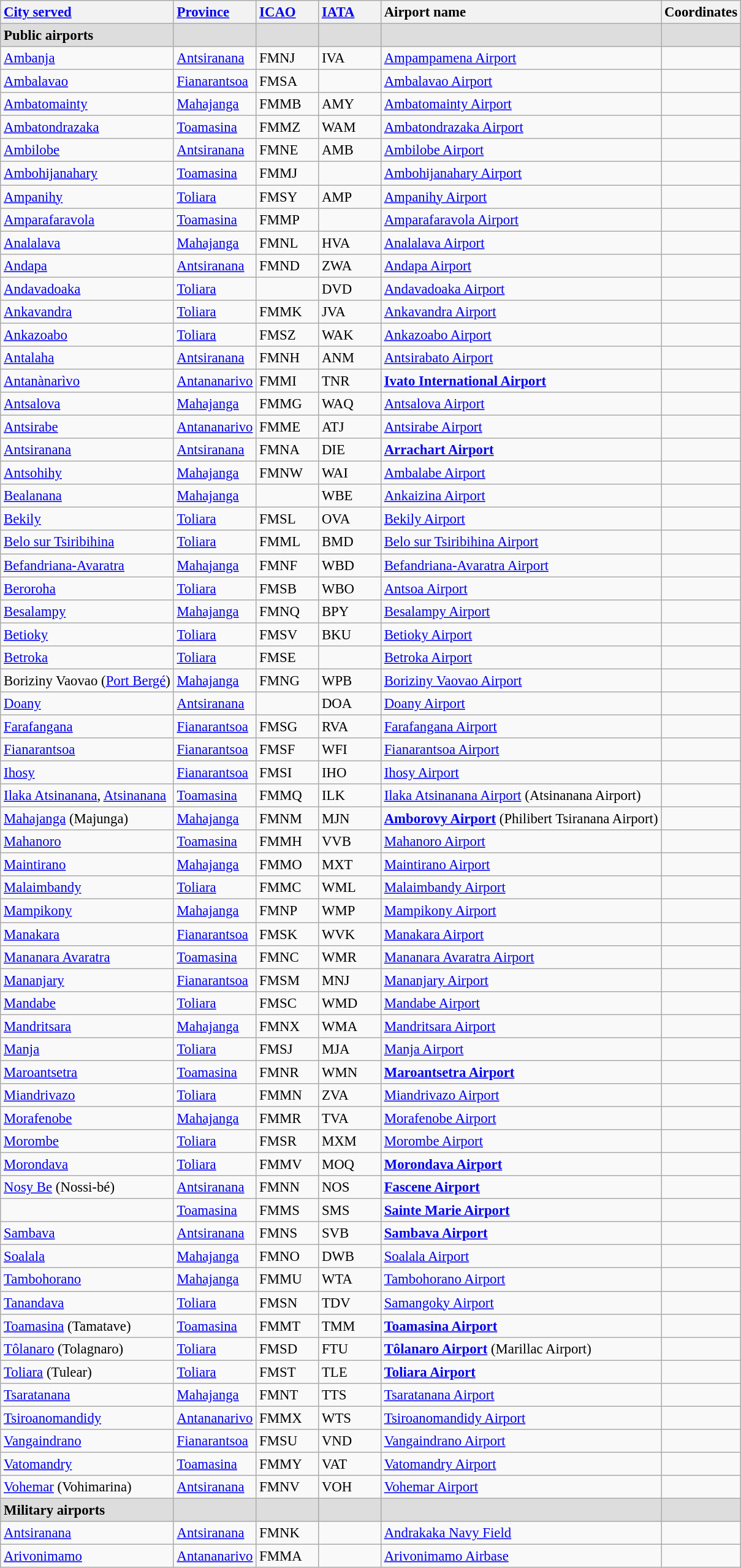<table class="wikitable sortable" style="font-size:95%">
<tr valign=baseline>
<th style="text-align:left;"><a href='#'>City served</a></th>
<th style="text-align:left;"><a href='#'>Province</a></th>
<th style="text-align:left; width:4em;"><a href='#'>ICAO</a></th>
<th style="text-align:left; width:4em;"><a href='#'>IATA</a></th>
<th style="text-align:left;">Airport name</th>
<th style="text-align:left;">Coordinates</th>
</tr>
<tr bgcolor=#DDDDDD>
<td><strong>Public airports</strong></td>
<td></td>
<td></td>
<td></td>
<td></td>
<td></td>
</tr>
<tr valign=top>
<td><a href='#'>Ambanja</a></td>
<td><a href='#'>Antsiranana</a></td>
<td>FMNJ</td>
<td>IVA</td>
<td><a href='#'>Ampampamena Airport</a></td>
<td></td>
</tr>
<tr valign=top>
<td><a href='#'>Ambalavao</a></td>
<td><a href='#'>Fianarantsoa</a></td>
<td>FMSA</td>
<td></td>
<td><a href='#'>Ambalavao Airport</a></td>
<td></td>
</tr>
<tr valign=top>
<td><a href='#'>Ambatomainty</a></td>
<td><a href='#'>Mahajanga</a></td>
<td>FMMB</td>
<td>AMY</td>
<td><a href='#'>Ambatomainty Airport</a></td>
<td></td>
</tr>
<tr valign=top>
<td><a href='#'>Ambatondrazaka</a></td>
<td><a href='#'>Toamasina</a></td>
<td>FMMZ</td>
<td>WAM</td>
<td><a href='#'>Ambatondrazaka Airport</a></td>
<td></td>
</tr>
<tr valign=top>
<td><a href='#'>Ambilobe</a></td>
<td><a href='#'>Antsiranana</a></td>
<td>FMNE</td>
<td>AMB</td>
<td><a href='#'>Ambilobe Airport</a></td>
<td></td>
</tr>
<tr valign=top>
<td><a href='#'>Ambohijanahary</a></td>
<td><a href='#'>Toamasina</a></td>
<td>FMMJ</td>
<td></td>
<td><a href='#'>Ambohijanahary Airport</a></td>
<td></td>
</tr>
<tr valign=top>
<td><a href='#'>Ampanihy</a></td>
<td><a href='#'>Toliara</a></td>
<td>FMSY</td>
<td>AMP</td>
<td><a href='#'>Ampanihy Airport</a></td>
<td></td>
</tr>
<tr valign=top>
<td><a href='#'>Amparafaravola</a></td>
<td><a href='#'>Toamasina</a></td>
<td>FMMP</td>
<td></td>
<td><a href='#'>Amparafaravola Airport</a></td>
<td></td>
</tr>
<tr valign=top>
<td><a href='#'>Analalava</a></td>
<td><a href='#'>Mahajanga</a></td>
<td>FMNL</td>
<td>HVA</td>
<td><a href='#'>Analalava Airport</a></td>
<td></td>
</tr>
<tr valign=top>
<td><a href='#'>Andapa</a></td>
<td><a href='#'>Antsiranana</a></td>
<td>FMND</td>
<td>ZWA</td>
<td><a href='#'>Andapa Airport</a></td>
<td></td>
</tr>
<tr valign=top>
<td><a href='#'>Andavadoaka</a></td>
<td><a href='#'>Toliara</a></td>
<td></td>
<td>DVD</td>
<td><a href='#'>Andavadoaka Airport</a></td>
<td></td>
</tr>
<tr valign=top>
<td><a href='#'>Ankavandra</a></td>
<td><a href='#'>Toliara</a></td>
<td>FMMK</td>
<td>JVA</td>
<td><a href='#'>Ankavandra Airport</a></td>
<td></td>
</tr>
<tr valign=top>
<td><a href='#'>Ankazoabo</a></td>
<td><a href='#'>Toliara</a></td>
<td>FMSZ</td>
<td>WAK</td>
<td><a href='#'>Ankazoabo Airport</a></td>
<td></td>
</tr>
<tr valign=top>
<td><a href='#'>Antalaha</a></td>
<td><a href='#'>Antsiranana</a></td>
<td>FMNH</td>
<td>ANM</td>
<td><a href='#'>Antsirabato Airport</a></td>
<td></td>
</tr>
<tr valign=top>
<td><a href='#'>Antanànarìvo</a></td>
<td><a href='#'>Antananarivo</a></td>
<td>FMMI</td>
<td>TNR</td>
<td><strong><a href='#'>Ivato International Airport</a></strong></td>
<td></td>
</tr>
<tr valign=top>
<td><a href='#'>Antsalova</a></td>
<td><a href='#'>Mahajanga</a></td>
<td>FMMG</td>
<td>WAQ</td>
<td><a href='#'>Antsalova Airport</a></td>
<td></td>
</tr>
<tr valign=top>
<td><a href='#'>Antsirabe</a></td>
<td><a href='#'>Antananarivo</a></td>
<td>FMME</td>
<td>ATJ</td>
<td><a href='#'>Antsirabe Airport</a></td>
<td></td>
</tr>
<tr valign=top>
<td><a href='#'>Antsiranana</a></td>
<td><a href='#'>Antsiranana</a></td>
<td>FMNA</td>
<td>DIE</td>
<td><strong><a href='#'>Arrachart Airport</a></strong></td>
<td></td>
</tr>
<tr valign=top>
<td><a href='#'>Antsohihy</a></td>
<td><a href='#'>Mahajanga</a></td>
<td>FMNW</td>
<td>WAI</td>
<td><a href='#'>Ambalabe Airport</a></td>
<td></td>
</tr>
<tr valign=top>
<td><a href='#'>Bealanana</a></td>
<td><a href='#'>Mahajanga</a></td>
<td></td>
<td>WBE</td>
<td><a href='#'>Ankaizina Airport</a></td>
<td></td>
</tr>
<tr valign=top>
<td><a href='#'>Bekily</a></td>
<td><a href='#'>Toliara</a></td>
<td>FMSL</td>
<td>OVA</td>
<td><a href='#'>Bekily Airport</a></td>
<td></td>
</tr>
<tr valign=top>
<td><a href='#'>Belo sur Tsiribihina</a></td>
<td><a href='#'>Toliara</a></td>
<td>FMML</td>
<td>BMD</td>
<td><a href='#'>Belo sur Tsiribihina Airport</a></td>
<td></td>
</tr>
<tr valign=top>
<td><a href='#'>Befandriana-Avaratra</a></td>
<td><a href='#'>Mahajanga</a></td>
<td>FMNF</td>
<td>WBD</td>
<td><a href='#'>Befandriana-Avaratra Airport</a></td>
<td></td>
</tr>
<tr valign=top>
<td><a href='#'>Beroroha</a></td>
<td><a href='#'>Toliara</a></td>
<td>FMSB</td>
<td>WBO</td>
<td><a href='#'>Antsoa Airport</a></td>
<td></td>
</tr>
<tr valign=top>
<td><a href='#'>Besalampy</a></td>
<td><a href='#'>Mahajanga</a></td>
<td>FMNQ</td>
<td>BPY</td>
<td><a href='#'>Besalampy Airport</a></td>
<td></td>
</tr>
<tr valign=top>
<td><a href='#'>Betioky</a></td>
<td><a href='#'>Toliara</a></td>
<td>FMSV</td>
<td>BKU</td>
<td><a href='#'>Betioky Airport</a></td>
<td></td>
</tr>
<tr valign=top>
<td><a href='#'>Betroka</a></td>
<td><a href='#'>Toliara</a></td>
<td>FMSE</td>
<td></td>
<td><a href='#'>Betroka Airport</a></td>
<td></td>
</tr>
<tr valign=top>
<td>Boriziny Vaovao (<a href='#'>Port Bergé</a>)</td>
<td><a href='#'>Mahajanga</a></td>
<td>FMNG</td>
<td>WPB</td>
<td><a href='#'>Boriziny Vaovao Airport</a></td>
<td></td>
</tr>
<tr valign=top>
<td><a href='#'>Doany</a></td>
<td><a href='#'>Antsiranana</a></td>
<td></td>
<td>DOA</td>
<td><a href='#'>Doany Airport</a></td>
<td></td>
</tr>
<tr valign=top>
<td><a href='#'>Farafangana</a></td>
<td><a href='#'>Fianarantsoa</a></td>
<td>FMSG</td>
<td>RVA</td>
<td><a href='#'>Farafangana Airport</a></td>
<td></td>
</tr>
<tr valign=top>
<td><a href='#'>Fianarantsoa</a></td>
<td><a href='#'>Fianarantsoa</a></td>
<td>FMSF</td>
<td>WFI</td>
<td><a href='#'>Fianarantsoa Airport</a></td>
<td></td>
</tr>
<tr valign=top>
<td><a href='#'>Ihosy</a></td>
<td><a href='#'>Fianarantsoa</a></td>
<td>FMSI</td>
<td>IHO</td>
<td><a href='#'>Ihosy Airport</a></td>
<td></td>
</tr>
<tr valign=top>
<td><a href='#'>Ilaka Atsinanana</a>, <a href='#'>Atsinanana</a></td>
<td><a href='#'>Toamasina</a></td>
<td>FMMQ</td>
<td>ILK</td>
<td><a href='#'>Ilaka Atsinanana Airport</a> (Atsinanana Airport)</td>
<td></td>
</tr>
<tr valign=top>
<td><a href='#'>Mahajanga</a> (Majunga)</td>
<td><a href='#'>Mahajanga</a></td>
<td>FMNM</td>
<td>MJN</td>
<td><strong><a href='#'>Amborovy Airport</a></strong> (Philibert Tsiranana Airport)</td>
<td></td>
</tr>
<tr valign=top>
<td><a href='#'>Mahanoro</a></td>
<td><a href='#'>Toamasina</a></td>
<td>FMMH</td>
<td>VVB</td>
<td><a href='#'>Mahanoro Airport</a></td>
<td></td>
</tr>
<tr valign=top>
<td><a href='#'>Maintirano</a></td>
<td><a href='#'>Mahajanga</a></td>
<td>FMMO</td>
<td>MXT</td>
<td><a href='#'>Maintirano Airport</a></td>
<td></td>
</tr>
<tr valign=top>
<td><a href='#'>Malaimbandy</a></td>
<td><a href='#'>Toliara</a></td>
<td>FMMC</td>
<td>WML</td>
<td><a href='#'>Malaimbandy Airport</a></td>
<td></td>
</tr>
<tr valign=top>
<td><a href='#'>Mampikony</a></td>
<td><a href='#'>Mahajanga</a></td>
<td>FMNP</td>
<td>WMP</td>
<td><a href='#'>Mampikony Airport</a></td>
<td></td>
</tr>
<tr valign=top>
<td><a href='#'>Manakara</a></td>
<td><a href='#'>Fianarantsoa</a></td>
<td>FMSK</td>
<td>WVK</td>
<td><a href='#'>Manakara Airport</a></td>
<td></td>
</tr>
<tr valign=top>
<td><a href='#'>Mananara Avaratra</a></td>
<td><a href='#'>Toamasina</a></td>
<td>FMNC</td>
<td>WMR</td>
<td><a href='#'>Mananara Avaratra Airport</a></td>
<td></td>
</tr>
<tr valign=top>
<td><a href='#'>Mananjary</a></td>
<td><a href='#'>Fianarantsoa</a></td>
<td>FMSM</td>
<td>MNJ</td>
<td><a href='#'>Mananjary Airport</a></td>
<td></td>
</tr>
<tr valign=top>
<td><a href='#'>Mandabe</a></td>
<td><a href='#'>Toliara</a></td>
<td>FMSC</td>
<td>WMD</td>
<td><a href='#'>Mandabe Airport</a></td>
<td></td>
</tr>
<tr valign=top>
<td><a href='#'>Mandritsara</a></td>
<td><a href='#'>Mahajanga</a></td>
<td>FMNX</td>
<td>WMA</td>
<td><a href='#'>Mandritsara Airport</a></td>
<td></td>
</tr>
<tr valign=top>
<td><a href='#'>Manja</a></td>
<td><a href='#'>Toliara</a></td>
<td>FMSJ</td>
<td>MJA</td>
<td><a href='#'>Manja Airport</a></td>
<td></td>
</tr>
<tr valign=top>
<td><a href='#'>Maroantsetra</a></td>
<td><a href='#'>Toamasina</a></td>
<td>FMNR</td>
<td>WMN</td>
<td><strong><a href='#'>Maroantsetra Airport</a></strong></td>
<td></td>
</tr>
<tr valign=top>
<td><a href='#'>Miandrivazo</a></td>
<td><a href='#'>Toliara</a></td>
<td>FMMN</td>
<td>ZVA</td>
<td><a href='#'>Miandrivazo Airport</a></td>
<td></td>
</tr>
<tr valign=top>
<td><a href='#'>Morafenobe</a></td>
<td><a href='#'>Mahajanga</a></td>
<td>FMMR</td>
<td>TVA</td>
<td><a href='#'>Morafenobe Airport</a></td>
<td></td>
</tr>
<tr valign=top>
<td><a href='#'>Morombe</a></td>
<td><a href='#'>Toliara</a></td>
<td>FMSR</td>
<td>MXM</td>
<td><a href='#'>Morombe Airport</a></td>
<td></td>
</tr>
<tr valign=top>
<td><a href='#'>Morondava</a></td>
<td><a href='#'>Toliara</a></td>
<td>FMMV</td>
<td>MOQ</td>
<td><strong><a href='#'>Morondava Airport</a></strong></td>
<td></td>
</tr>
<tr valign=top>
<td><a href='#'>Nosy Be</a> (Nossi-bé)</td>
<td><a href='#'>Antsiranana</a></td>
<td>FMNN</td>
<td>NOS</td>
<td><strong><a href='#'>Fascene Airport</a></strong></td>
<td></td>
</tr>
<tr valign=top>
<td></td>
<td><a href='#'>Toamasina</a></td>
<td>FMMS</td>
<td>SMS</td>
<td><strong><a href='#'>Sainte Marie Airport</a></strong></td>
<td></td>
</tr>
<tr valign=top>
<td><a href='#'>Sambava</a></td>
<td><a href='#'>Antsiranana</a></td>
<td>FMNS</td>
<td>SVB</td>
<td><strong><a href='#'>Sambava Airport</a></strong></td>
<td></td>
</tr>
<tr valign=top>
<td><a href='#'>Soalala</a></td>
<td><a href='#'>Mahajanga</a></td>
<td>FMNO</td>
<td>DWB</td>
<td><a href='#'>Soalala Airport</a></td>
<td></td>
</tr>
<tr valign=top>
<td><a href='#'>Tambohorano</a></td>
<td><a href='#'>Mahajanga</a></td>
<td>FMMU</td>
<td>WTA</td>
<td><a href='#'>Tambohorano Airport</a></td>
<td></td>
</tr>
<tr valign=top>
<td><a href='#'>Tanandava</a></td>
<td><a href='#'>Toliara</a></td>
<td>FMSN</td>
<td>TDV</td>
<td><a href='#'>Samangoky Airport</a></td>
<td></td>
</tr>
<tr valign=top>
<td><a href='#'>Toamasina</a> (Tamatave)</td>
<td><a href='#'>Toamasina</a></td>
<td>FMMT</td>
<td>TMM</td>
<td><strong><a href='#'>Toamasina Airport</a></strong></td>
<td></td>
</tr>
<tr valign=top>
<td><a href='#'>Tôlanaro</a> (Tolagnaro)</td>
<td><a href='#'>Toliara</a></td>
<td>FMSD</td>
<td>FTU</td>
<td><strong><a href='#'>Tôlanaro Airport</a></strong> (Marillac Airport)</td>
<td></td>
</tr>
<tr valign=top>
<td><a href='#'>Toliara</a> (Tulear)</td>
<td><a href='#'>Toliara</a></td>
<td>FMST</td>
<td>TLE</td>
<td><strong><a href='#'>Toliara Airport</a></strong></td>
<td></td>
</tr>
<tr valign=top>
<td><a href='#'>Tsaratanana</a></td>
<td><a href='#'>Mahajanga</a></td>
<td>FMNT</td>
<td>TTS</td>
<td><a href='#'>Tsaratanana Airport</a></td>
<td></td>
</tr>
<tr valign=top>
<td><a href='#'>Tsiroanomandidy</a></td>
<td><a href='#'>Antananarivo</a></td>
<td>FMMX</td>
<td>WTS</td>
<td><a href='#'>Tsiroanomandidy Airport</a></td>
<td></td>
</tr>
<tr valign=top>
<td><a href='#'>Vangaindrano</a></td>
<td><a href='#'>Fianarantsoa</a></td>
<td>FMSU</td>
<td>VND</td>
<td><a href='#'>Vangaindrano Airport</a></td>
<td></td>
</tr>
<tr valign=top>
<td><a href='#'>Vatomandry</a></td>
<td><a href='#'>Toamasina</a></td>
<td>FMMY</td>
<td>VAT</td>
<td><a href='#'>Vatomandry Airport</a></td>
<td></td>
</tr>
<tr valign=top>
<td><a href='#'>Vohemar</a> (Vohimarina)</td>
<td><a href='#'>Antsiranana</a></td>
<td>FMNV</td>
<td>VOH</td>
<td><a href='#'>Vohemar Airport</a></td>
<td></td>
</tr>
<tr bgcolor=#DDDDDD>
<td><strong>Military airports</strong></td>
<td></td>
<td></td>
<td></td>
<td></td>
<td></td>
</tr>
<tr valign=top>
<td><a href='#'>Antsiranana</a></td>
<td><a href='#'>Antsiranana</a></td>
<td>FMNK</td>
<td></td>
<td><a href='#'>Andrakaka Navy Field</a></td>
<td></td>
</tr>
<tr valign=top>
<td><a href='#'>Arivonimamo</a></td>
<td><a href='#'>Antananarivo</a></td>
<td>FMMA</td>
<td></td>
<td><a href='#'>Arivonimamo Airbase</a></td>
<td></td>
</tr>
</table>
